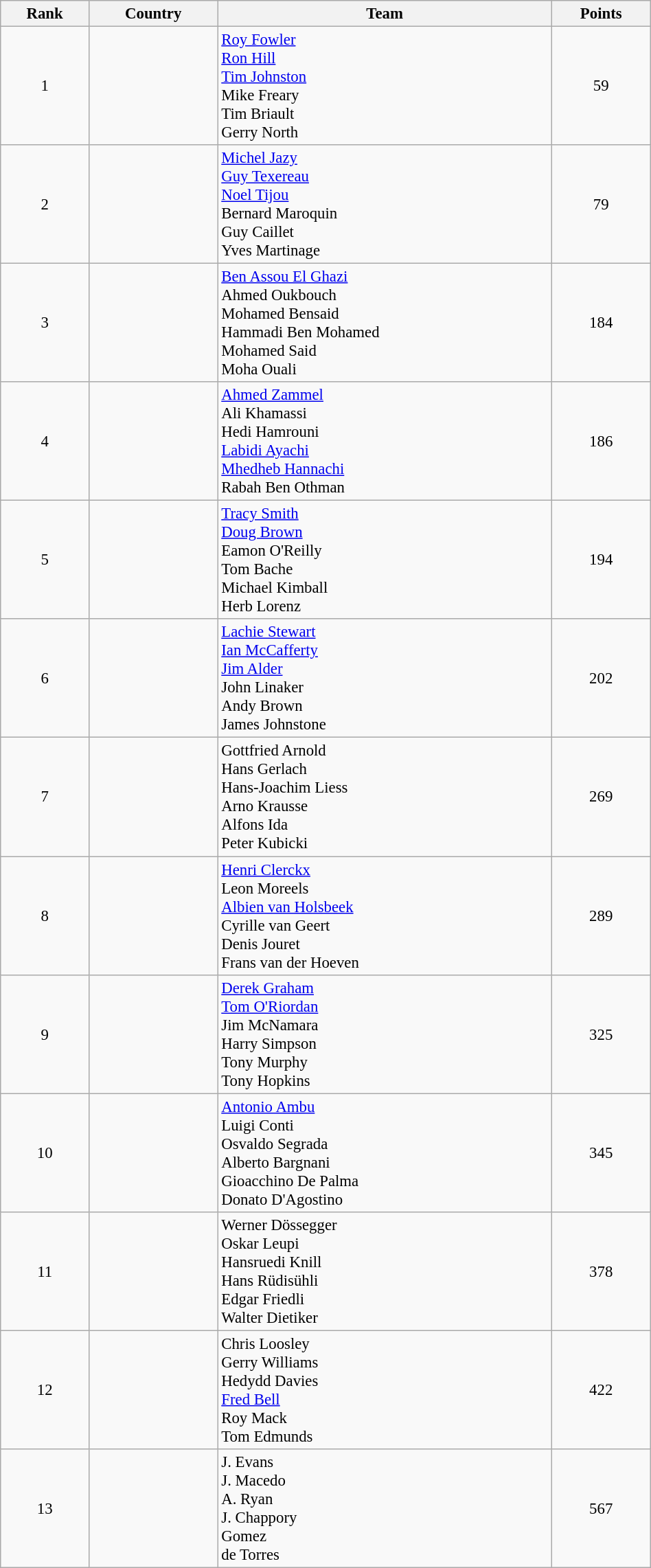<table class="wikitable sortable" style=" text-align:center; font-size:95%;" width="50%">
<tr>
<th>Rank</th>
<th>Country</th>
<th>Team</th>
<th>Points</th>
</tr>
<tr>
<td align=center>1</td>
<td align=left></td>
<td align=left><a href='#'>Roy Fowler</a><br><a href='#'>Ron Hill</a><br><a href='#'>Tim Johnston</a><br>Mike Freary<br>Tim Briault<br>Gerry North</td>
<td>59</td>
</tr>
<tr>
<td align=center>2</td>
<td align=left></td>
<td align=left><a href='#'>Michel Jazy</a><br><a href='#'>Guy Texereau</a><br><a href='#'>Noel Tijou</a><br>Bernard Maroquin<br>Guy Caillet<br>Yves Martinage</td>
<td>79</td>
</tr>
<tr>
<td align=center>3</td>
<td align=left></td>
<td align=left><a href='#'>Ben Assou El Ghazi</a><br>Ahmed Oukbouch<br>Mohamed Bensaid<br>Hammadi Ben Mohamed<br>Mohamed Said<br>Moha Ouali</td>
<td>184</td>
</tr>
<tr>
<td align=center>4</td>
<td align=left></td>
<td align=left><a href='#'>Ahmed Zammel</a><br>Ali Khamassi<br>Hedi Hamrouni<br><a href='#'>Labidi Ayachi</a><br><a href='#'>Mhedheb Hannachi</a><br>Rabah Ben Othman</td>
<td>186</td>
</tr>
<tr>
<td align=center>5</td>
<td align=left></td>
<td align=left><a href='#'>Tracy Smith</a><br><a href='#'>Doug Brown</a><br>Eamon O'Reilly<br>Tom Bache<br>Michael Kimball<br>Herb Lorenz</td>
<td>194</td>
</tr>
<tr>
<td align=center>6</td>
<td align=left></td>
<td align=left><a href='#'>Lachie Stewart</a><br><a href='#'>Ian McCafferty</a><br><a href='#'>Jim Alder</a><br>John Linaker<br>Andy Brown<br>James Johnstone</td>
<td>202</td>
</tr>
<tr>
<td align=center>7</td>
<td align=left></td>
<td align=left>Gottfried Arnold<br>Hans Gerlach<br>Hans-Joachim Liess<br>Arno Krausse<br>Alfons Ida<br>Peter Kubicki</td>
<td>269</td>
</tr>
<tr>
<td align=center>8</td>
<td align=left></td>
<td align=left><a href='#'>Henri Clerckx</a><br>Leon Moreels<br><a href='#'>Albien van Holsbeek</a><br>Cyrille van Geert<br>Denis Jouret<br>Frans van der Hoeven</td>
<td>289</td>
</tr>
<tr>
<td align=center>9</td>
<td align=left></td>
<td align=left><a href='#'>Derek Graham</a><br><a href='#'>Tom O'Riordan</a><br>Jim McNamara<br>Harry Simpson<br>Tony Murphy<br>Tony Hopkins</td>
<td>325</td>
</tr>
<tr>
<td align=center>10</td>
<td align=left></td>
<td align=left><a href='#'>Antonio Ambu</a><br>Luigi Conti<br>Osvaldo Segrada<br>Alberto Bargnani<br>Gioacchino De Palma<br>Donato D'Agostino</td>
<td>345</td>
</tr>
<tr>
<td align=center>11</td>
<td align=left></td>
<td align=left>Werner Dössegger<br>Oskar Leupi<br>Hansruedi Knill<br>Hans Rüdisühli<br>Edgar Friedli<br>Walter Dietiker</td>
<td>378</td>
</tr>
<tr>
<td align=center>12</td>
<td align=left></td>
<td align=left>Chris Loosley<br>Gerry Williams<br>Hedydd Davies<br><a href='#'>Fred Bell</a><br>Roy Mack<br>Tom Edmunds</td>
<td>422</td>
</tr>
<tr>
<td align=center>13</td>
<td align=left></td>
<td align=left>J. Evans<br>J. Macedo<br>A. Ryan<br>J. Chappory<br>Gomez<br>de Torres</td>
<td>567</td>
</tr>
</table>
